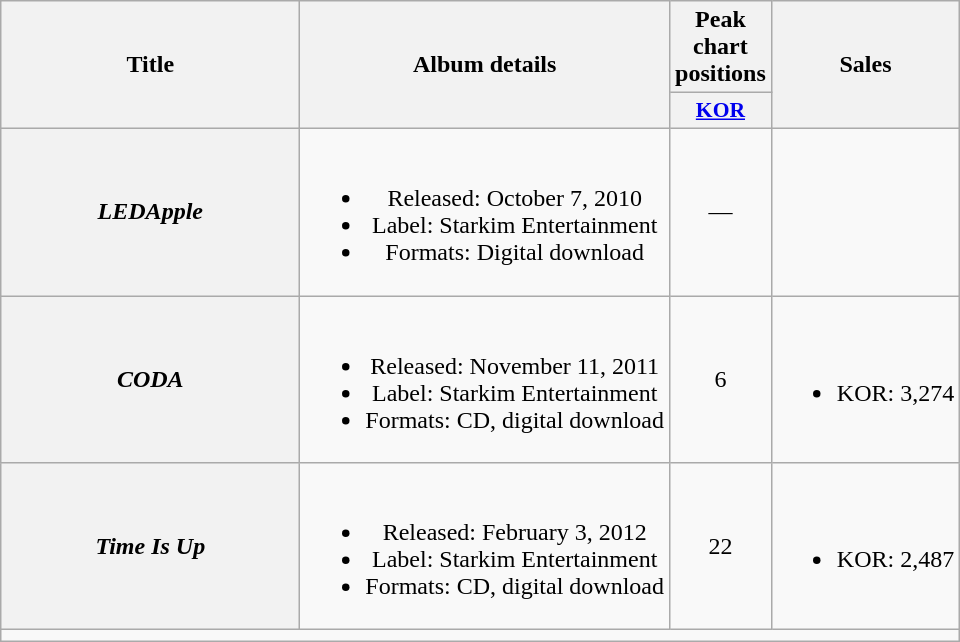<table class="wikitable plainrowheaders" style="text-align:center;">
<tr>
<th rowspan="2" style="width:12em;">Title</th>
<th rowspan="2">Album details</th>
<th>Peak chart positions</th>
<th rowspan="2">Sales</th>
</tr>
<tr>
<th scope="col" style="width:2.5em;font-size:90%;"><a href='#'>KOR</a><br></th>
</tr>
<tr>
<th scope="row"><em>LEDApple</em></th>
<td><br><ul><li>Released: October 7, 2010 </li><li>Label: Starkim Entertainment</li><li>Formats: Digital download</li></ul></td>
<td>—</td>
<td></td>
</tr>
<tr>
<th scope="row"><em>CODA</em></th>
<td><br><ul><li>Released: November 11, 2011 </li><li>Label: Starkim Entertainment</li><li>Formats: CD, digital download</li></ul></td>
<td>6</td>
<td><br><ul><li>KOR: 3,274</li></ul></td>
</tr>
<tr>
<th scope="row"><em>Time Is Up</em></th>
<td><br><ul><li>Released: February 3, 2012 </li><li>Label: Starkim Entertainment</li><li>Formats: CD, digital download</li></ul></td>
<td>22</td>
<td><br><ul><li>KOR: 2,487</li></ul></td>
</tr>
<tr>
<td colspan="4"></td>
</tr>
</table>
